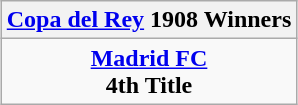<table class="wikitable" style="text-align: center; margin: 0 auto;">
<tr>
<th><a href='#'>Copa del Rey</a> 1908 Winners</th>
</tr>
<tr>
<td><strong><a href='#'>Madrid FC</a></strong><br><strong>4th Title</strong></td>
</tr>
</table>
